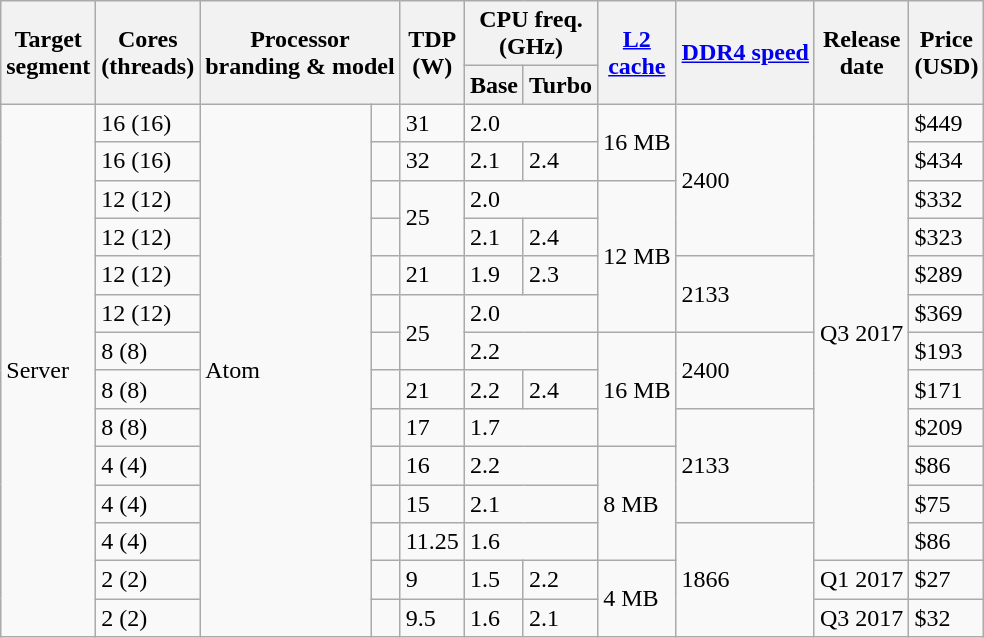<table class="wikitable sortable">
<tr>
<th rowspan=2>Target<br>segment</th>
<th rowspan=2>Cores<br>(threads)</th>
<th colspan=2 rowspan="2">Processor<br>branding & model</th>
<th rowspan=2>TDP<br>(W)</th>
<th colspan=2>CPU freq.<br>(GHz)</th>
<th rowspan=2><a href='#'>L2<br>cache</a></th>
<th rowspan=2><a href='#'>DDR4 speed</a></th>
<th rowspan=2>Release<br>date</th>
<th rowspan=2>Price<br>(USD)</th>
</tr>
<tr>
<th>Base</th>
<th>Turbo</th>
</tr>
<tr>
<td rowspan="15">Server</td>
<td>16 (16)</td>
<td rowspan="15">Atom</td>
<td></td>
<td>31</td>
<td colspan="2">2.0</td>
<td rowspan="2">16 MB</td>
<td rowspan="4">2400</td>
<td rowspan="12">Q3 2017</td>
<td>$449</td>
</tr>
<tr>
<td>16 (16)</td>
<td></td>
<td>32</td>
<td>2.1</td>
<td>2.4</td>
<td>$434</td>
</tr>
<tr>
<td>12 (12)</td>
<td></td>
<td rowspan="2">25</td>
<td colspan="2">2.0</td>
<td rowspan="4">12 MB</td>
<td>$332</td>
</tr>
<tr>
<td>12 (12)</td>
<td></td>
<td>2.1</td>
<td>2.4</td>
<td>$323</td>
</tr>
<tr>
<td>12 (12)</td>
<td></td>
<td>21</td>
<td>1.9</td>
<td>2.3</td>
<td rowspan="2">2133</td>
<td>$289</td>
</tr>
<tr>
<td>12 (12)</td>
<td></td>
<td rowspan="2">25</td>
<td colspan="2">2.0</td>
<td>$369</td>
</tr>
<tr>
<td>8 (8)</td>
<td></td>
<td colspan="2">2.2</td>
<td rowspan="3">16 MB</td>
<td rowspan="2">2400</td>
<td>$193</td>
</tr>
<tr>
<td>8 (8)</td>
<td></td>
<td>21</td>
<td>2.2</td>
<td>2.4</td>
<td>$171</td>
</tr>
<tr>
<td>8 (8)</td>
<td></td>
<td>17</td>
<td colspan="2">1.7</td>
<td rowspan="3">2133</td>
<td>$209</td>
</tr>
<tr>
<td>4 (4)</td>
<td></td>
<td>16</td>
<td colspan="2">2.2</td>
<td rowspan="3">8 MB</td>
<td>$86</td>
</tr>
<tr>
<td>4 (4)</td>
<td></td>
<td>15</td>
<td colspan="2">2.1</td>
<td>$75</td>
</tr>
<tr>
<td>4 (4)</td>
<td></td>
<td>11.25</td>
<td colspan="2">1.6</td>
<td rowspan="3">1866</td>
<td>$86</td>
</tr>
<tr>
<td>2 (2)</td>
<td></td>
<td>9</td>
<td>1.5</td>
<td>2.2</td>
<td rowspan="2">4 MB</td>
<td>Q1 2017</td>
<td>$27</td>
</tr>
<tr>
<td>2 (2)</td>
<td></td>
<td>9.5</td>
<td>1.6</td>
<td>2.1</td>
<td>Q3 2017</td>
<td>$32</td>
</tr>
</table>
